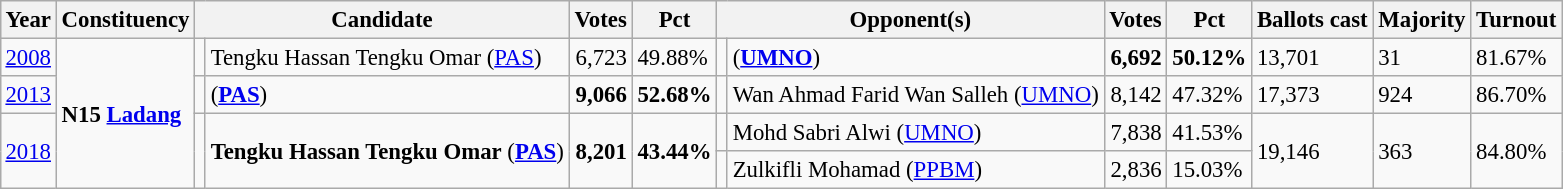<table class="wikitable" style="margin:0.5em ; font-size:95%">
<tr>
<th>Year</th>
<th>Constituency</th>
<th colspan=2>Candidate</th>
<th>Votes</th>
<th>Pct</th>
<th colspan=2>Opponent(s)</th>
<th>Votes</th>
<th>Pct</th>
<th>Ballots cast</th>
<th>Majority</th>
<th>Turnout</th>
</tr>
<tr>
<td><a href='#'>2008</a></td>
<td rowspan=4><strong>N15 <a href='#'>Ladang</a></strong></td>
<td></td>
<td>Tengku Hassan Tengku Omar (<a href='#'>PAS</a>)</td>
<td align="right">6,723</td>
<td>49.88%</td>
<td></td>
<td> (<a href='#'><strong>UMNO</strong></a>)</td>
<td align="right"><strong>6,692</strong></td>
<td><strong>50.12%</strong></td>
<td>13,701</td>
<td>31</td>
<td>81.67%</td>
</tr>
<tr>
<td><a href='#'>2013</a></td>
<td></td>
<td> (<a href='#'><strong>PAS</strong></a>)</td>
<td align="right"><strong>9,066</strong></td>
<td><strong>52.68%</strong></td>
<td></td>
<td>Wan Ahmad Farid Wan Salleh (<a href='#'>UMNO</a>)</td>
<td align="right">8,142</td>
<td>47.32%</td>
<td>17,373</td>
<td>924</td>
<td>86.70%</td>
</tr>
<tr>
<td rowspan=2><a href='#'>2018</a></td>
<td rowspan=2 ></td>
<td rowspan=2><strong>Tengku Hassan Tengku Omar</strong> (<a href='#'><strong>PAS</strong></a>)</td>
<td rowspan=2 align="right"><strong>8,201</strong></td>
<td rowspan=2><strong>43.44%</strong></td>
<td></td>
<td>Mohd Sabri Alwi (<a href='#'>UMNO</a>)</td>
<td align="right">7,838</td>
<td>41.53%</td>
<td rowspan=2>19,146</td>
<td rowspan=2>363</td>
<td rowspan=2>84.80%</td>
</tr>
<tr>
<td></td>
<td>Zulkifli Mohamad (<a href='#'>PPBM</a>)</td>
<td align="right">2,836</td>
<td>15.03%</td>
</tr>
</table>
